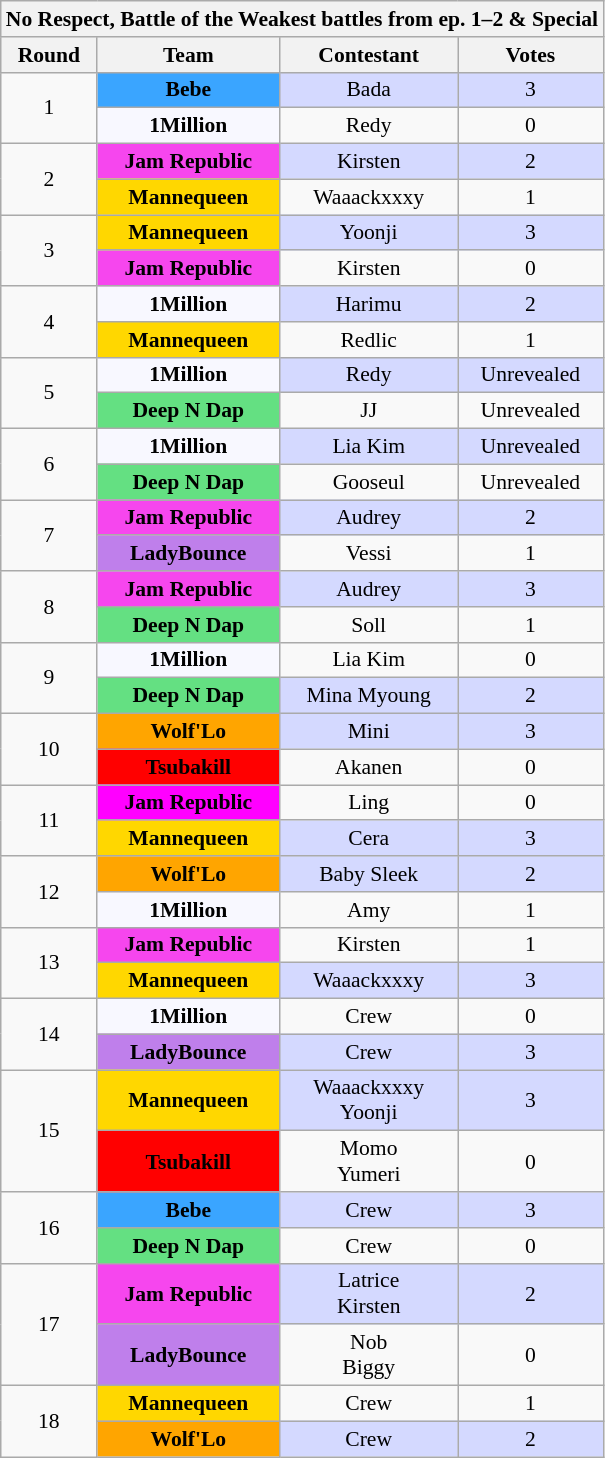<table class="wikitable mw-collapsible mw-collapsed"  style="text-align:center; font-size:90%">
<tr>
<th colspan="6">No Respect, Battle of the Weakest battles from ep. 1–2 & Special</th>
</tr>
<tr style="background:#f2f2f2;">
<th scope="col">Round</th>
<th scope="col">Team</th>
<th scope="col">Contestant</th>
<th scope="col">Votes</th>
</tr>
<tr>
<td rowspan="2">1</td>
<td style="background:#3AA5FF "><strong>Bebe</strong></td>
<td style="background:#D4D9FF">Bada</td>
<td style="background:#D4D9FF">3</td>
</tr>
<tr>
<td style="background:#F8F8FF "><strong>1Million</strong></td>
<td>Redy</td>
<td>0</td>
</tr>
<tr>
<td rowspan="2">2</td>
<td style="background:#F646EE "><strong>Jam Republic</strong></td>
<td style="background:#D4D9FF">Kirsten</td>
<td style="background:#D4D9FF">2</td>
</tr>
<tr>
<td style="background:gold"><strong>Mannequeen</strong></td>
<td>Waaackxxxy</td>
<td>1</td>
</tr>
<tr>
<td rowspan="2">3</td>
<td style="background:gold"><strong>Mannequeen</strong></td>
<td style="background:#D4D9FF">Yoonji</td>
<td style="background:#D4D9FF">3</td>
</tr>
<tr>
<td style="background:#F646EE "><strong>Jam Republic</strong></td>
<td>Kirsten</td>
<td>0</td>
</tr>
<tr>
<td rowspan="2">4</td>
<td style="background:#F8F8FF "><strong>1Million</strong></td>
<td style="background:#D4D9FF">Harimu</td>
<td style="background:#D4D9FF">2</td>
</tr>
<tr>
<td style="background:gold"><strong>Mannequeen</strong></td>
<td>Redlic</td>
<td>1</td>
</tr>
<tr>
<td rowspan="2">5</td>
<td style="background:#F8F8FF "><strong>1Million</strong></td>
<td style="background:#D4D9FF">Redy</td>
<td style="background:#D4D9FF">Unrevealed</td>
</tr>
<tr>
<td style="background:#64E082"><strong>Deep N Dap</strong></td>
<td>JJ</td>
<td>Unrevealed</td>
</tr>
<tr>
<td rowspan="2">6</td>
<td style="background:#F8F8FF "><strong>1Million</strong></td>
<td style="background:#D4D9FF">Lia Kim</td>
<td style="background:#D4D9FF">Unrevealed</td>
</tr>
<tr>
<td style="background:#64E082"><strong>Deep N Dap</strong></td>
<td>Gooseul</td>
<td>Unrevealed</td>
</tr>
<tr>
<td rowspan="2">7</td>
<td style="background:#F646EE "><strong>Jam Republic</strong></td>
<td style="background:#D4D9FF">Audrey</td>
<td style="background:#D4D9FF">2</td>
</tr>
<tr>
<td style="background:#BF7FEB "><strong>LadyBounce</strong></td>
<td>Vessi</td>
<td>1</td>
</tr>
<tr>
<td rowspan="2">8</td>
<td style="background:#F646EE "><strong>Jam Republic</strong></td>
<td style="background:#D4D9FF">Audrey</td>
<td style="background:#D4D9FF">3</td>
</tr>
<tr>
<td style="background:#64E082"><strong>Deep N Dap</strong></td>
<td>Soll</td>
<td>1</td>
</tr>
<tr>
<td rowspan="2">9</td>
<td style="background:#F8F8FF "><strong>1Million</strong></td>
<td>Lia Kim</td>
<td>0</td>
</tr>
<tr>
<td style="background:#64E082"><strong>Deep N Dap</strong></td>
<td style="background:#D4D9FF">Mina Myoung</td>
<td style="background:#D4D9FF">2</td>
</tr>
<tr>
<td rowspan="2">10</td>
<td style="background:orange"><strong>Wolf'Lo</strong></td>
<td style="background:#D4D9FF">Mini</td>
<td style="background:#D4D9FF">3</td>
</tr>
<tr>
<td style="background:red"><strong>Tsubakill</strong></td>
<td>Akanen</td>
<td>0</td>
</tr>
<tr>
<td rowspan="2">11</td>
<td style="background:magenta"><strong>Jam Republic</strong></td>
<td>Ling</td>
<td>0</td>
</tr>
<tr>
<td style="background:gold"><strong>Mannequeen</strong></td>
<td style="background:#D4D9FF">Cera</td>
<td style="background:#D4D9FF">3</td>
</tr>
<tr>
<td rowspan="2">12</td>
<td style="background:orange"><strong>Wolf'Lo</strong></td>
<td style="background:#D4D9FF">Baby Sleek</td>
<td style="background:#D4D9FF">2</td>
</tr>
<tr>
<td style="background:#F8F8FF "><strong>1Million</strong></td>
<td>Amy</td>
<td>1</td>
</tr>
<tr>
<td rowspan="2">13</td>
<td style="background:#F646EE "><strong>Jam Republic</strong></td>
<td>Kirsten</td>
<td>1</td>
</tr>
<tr>
<td style="background:gold"><strong>Mannequeen</strong></td>
<td style="background:#D4D9FF">Waaackxxxy</td>
<td style="background:#D4D9FF">3</td>
</tr>
<tr>
<td rowspan="2">14</td>
<td style="background:#F8F8FF "><strong>1Million</strong></td>
<td>Crew</td>
<td>0</td>
</tr>
<tr>
<td style="background:#BF7FEB "><strong>LadyBounce</strong></td>
<td style="background:#D4D9FF">Crew</td>
<td style="background:#D4D9FF">3</td>
</tr>
<tr>
<td rowspan="2">15</td>
<td style="background:gold"><strong>Mannequeen</strong></td>
<td style="background:#D4D9FF">Waaackxxxy <br>Yoonji</td>
<td style="background:#D4D9FF">3</td>
</tr>
<tr>
<td style="background:red"><strong>Tsubakill</strong></td>
<td>Momo<br>Yumeri</td>
<td>0</td>
</tr>
<tr>
<td rowspan="2">16</td>
<td style="background:#3AA5FF"><strong>Bebe</strong></td>
<td style="background:#D4D9FF">Crew</td>
<td style="background:#D4D9FF">3</td>
</tr>
<tr>
<td style="background:#64E082"><strong>Deep N Dap</strong></td>
<td>Crew</td>
<td>0</td>
</tr>
<tr>
<td rowspan="2">17</td>
<td style="background:#F646EE"><strong>Jam Republic</strong></td>
<td style="background:#D4D9FF">Latrice<br>Kirsten</td>
<td style="background:#D4D9FF">2</td>
</tr>
<tr>
<td style="background:#BF7FEB"><strong>LadyBounce</strong></td>
<td>Nob<br>Biggy</td>
<td>0</td>
</tr>
<tr>
<td rowspan="2">18</td>
<td style="background:gold"><strong>Mannequeen</strong></td>
<td>Crew</td>
<td>1</td>
</tr>
<tr>
<td style="background:orange"><strong>Wolf'Lo</strong></td>
<td style="background:#D4D9FF">Crew</td>
<td style="background:#D4D9FF">2</td>
</tr>
</table>
